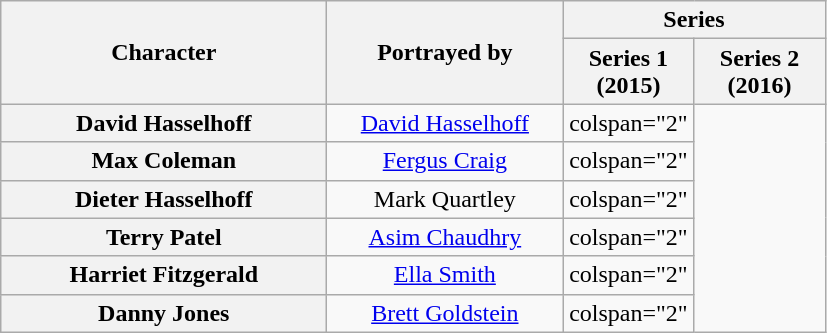<table class="wikitable" style="text-align:center;">
<tr>
<th rowspan="2" style="width:210px;">Character</th>
<th style="width:150px;" rowspan="2">Portrayed by</th>
<th colspan="2">Series</th>
</tr>
<tr>
<th style="width:80px;">Series 1<br>(2015)</th>
<th style="width:80px;">Series 2<br>(2016)</th>
</tr>
<tr>
<th>David Hasselhoff</th>
<td><a href='#'>David Hasselhoff</a></td>
<td>colspan="2" </td>
</tr>
<tr>
<th>Max Coleman</th>
<td><a href='#'>Fergus Craig</a></td>
<td>colspan="2" </td>
</tr>
<tr>
<th>Dieter Hasselhoff</th>
<td>Mark Quartley</td>
<td>colspan="2" </td>
</tr>
<tr>
<th>Terry Patel</th>
<td><a href='#'>Asim Chaudhry</a></td>
<td>colspan="2" </td>
</tr>
<tr>
<th>Harriet Fitzgerald</th>
<td><a href='#'>Ella Smith</a></td>
<td>colspan="2" </td>
</tr>
<tr>
<th>Danny Jones</th>
<td><a href='#'>Brett Goldstein</a></td>
<td>colspan="2" </td>
</tr>
</table>
